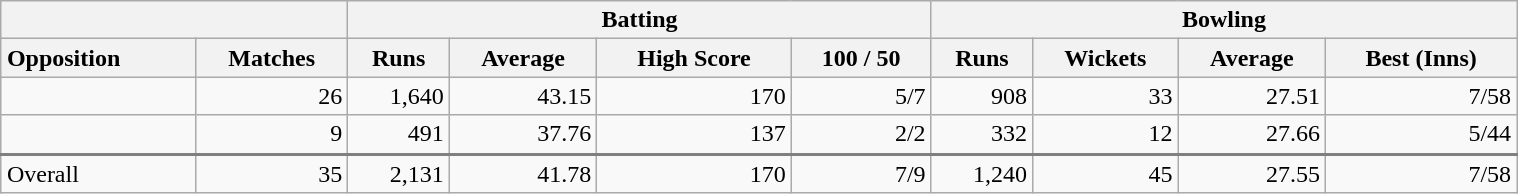<table class="wikitable" style="margin: 1em auto 1em auto" width="80%">
<tr>
<th colspan=2> </th>
<th colspan=4>Batting</th>
<th colspan=4>Bowling</th>
</tr>
<tr>
<th style="text-align:left;">Opposition</th>
<th>Matches</th>
<th>Runs</th>
<th>Average</th>
<th>High Score</th>
<th>100 / 50</th>
<th>Runs</th>
<th>Wickets</th>
<th>Average</th>
<th>Best (Inns)</th>
</tr>
<tr style="text-align:right;">
<td style="text-align:left;"></td>
<td>26</td>
<td>1,640</td>
<td>43.15</td>
<td>170</td>
<td>5/7</td>
<td>908</td>
<td>33</td>
<td>27.51</td>
<td>7/58</td>
</tr>
<tr style="text-align:right;">
<td style="text-align:left;"></td>
<td>9</td>
<td>491</td>
<td>37.76</td>
<td>137</td>
<td>2/2</td>
<td>332</td>
<td>12</td>
<td>27.66</td>
<td>5/44</td>
</tr>
<tr style="text-align:right; border-top:solid 2px grey;">
<td style="text-align:left;">Overall</td>
<td>35</td>
<td>2,131</td>
<td>41.78</td>
<td>170</td>
<td>7/9</td>
<td>1,240</td>
<td>45</td>
<td>27.55</td>
<td>7/58</td>
</tr>
</table>
